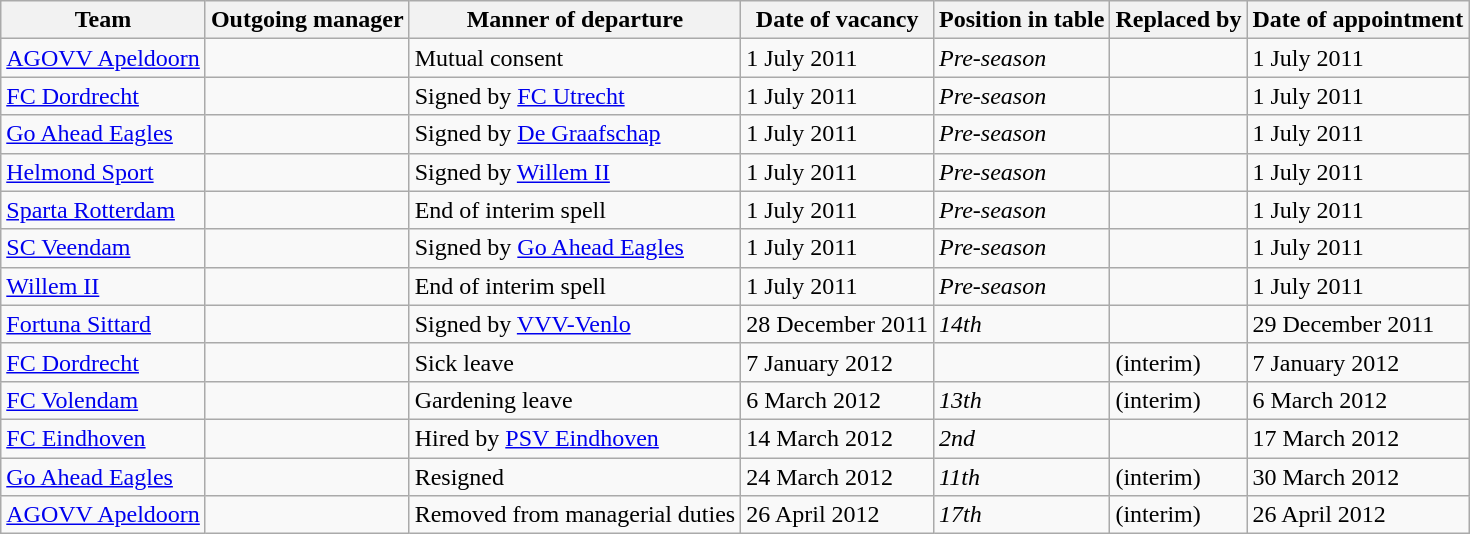<table class="wikitable sortable">
<tr>
<th>Team</th>
<th>Outgoing manager</th>
<th>Manner of departure</th>
<th>Date of vacancy</th>
<th>Position in table</th>
<th>Replaced by</th>
<th>Date of appointment</th>
</tr>
<tr>
<td><a href='#'>AGOVV Apeldoorn</a></td>
<td> </td>
<td>Mutual consent</td>
<td>1 July 2011</td>
<td><em>Pre-season</em></td>
<td> </td>
<td>1 July 2011</td>
</tr>
<tr>
<td><a href='#'>FC Dordrecht</a></td>
<td> </td>
<td>Signed by <a href='#'>FC Utrecht</a></td>
<td>1 July 2011</td>
<td><em>Pre-season</em></td>
<td> </td>
<td>1 July 2011</td>
</tr>
<tr>
<td><a href='#'>Go Ahead Eagles</a></td>
<td> </td>
<td>Signed by <a href='#'>De Graafschap</a></td>
<td>1 July 2011</td>
<td><em>Pre-season</em></td>
<td> </td>
<td>1 July 2011</td>
</tr>
<tr>
<td><a href='#'>Helmond Sport</a></td>
<td> </td>
<td>Signed by <a href='#'>Willem II</a></td>
<td>1 July 2011</td>
<td><em>Pre-season</em></td>
<td> </td>
<td>1 July 2011</td>
</tr>
<tr>
<td><a href='#'>Sparta Rotterdam</a></td>
<td> </td>
<td>End of interim spell</td>
<td>1 July 2011</td>
<td><em>Pre-season</em></td>
<td> </td>
<td>1 July 2011</td>
</tr>
<tr>
<td><a href='#'>SC Veendam</a></td>
<td> </td>
<td>Signed by <a href='#'>Go Ahead Eagles</a></td>
<td>1 July 2011</td>
<td><em>Pre-season</em></td>
<td> </td>
<td>1 July 2011</td>
</tr>
<tr>
<td><a href='#'>Willem II</a></td>
<td> </td>
<td>End of interim spell</td>
<td>1 July 2011</td>
<td><em>Pre-season</em></td>
<td> </td>
<td>1 July 2011</td>
</tr>
<tr>
<td><a href='#'>Fortuna Sittard</a></td>
<td> </td>
<td>Signed by <a href='#'>VVV-Venlo</a></td>
<td>28 December 2011</td>
<td><em>14th</em></td>
<td> </td>
<td>29 December 2011</td>
</tr>
<tr>
<td><a href='#'>FC Dordrecht</a></td>
<td> </td>
<td>Sick leave</td>
<td>7 January 2012</td>
<td></td>
<td>  (interim)</td>
<td>7 January 2012</td>
</tr>
<tr>
<td><a href='#'>FC Volendam</a></td>
<td> </td>
<td>Gardening leave</td>
<td>6 March 2012</td>
<td><em>13th</em></td>
<td>  (interim)</td>
<td>6 March 2012</td>
</tr>
<tr>
<td><a href='#'>FC Eindhoven</a></td>
<td> </td>
<td>Hired by <a href='#'>PSV Eindhoven</a></td>
<td>14 March 2012</td>
<td><em>2nd</em></td>
<td> </td>
<td>17 March 2012</td>
</tr>
<tr>
<td><a href='#'>Go Ahead Eagles</a></td>
<td> </td>
<td>Resigned</td>
<td>24 March 2012</td>
<td><em>11th</em></td>
<td>  (interim)</td>
<td>30 March 2012</td>
</tr>
<tr>
<td><a href='#'>AGOVV Apeldoorn</a></td>
<td> </td>
<td>Removed from managerial duties</td>
<td>26 April 2012</td>
<td><em>17th</em></td>
<td>  (interim)</td>
<td>26 April 2012</td>
</tr>
</table>
